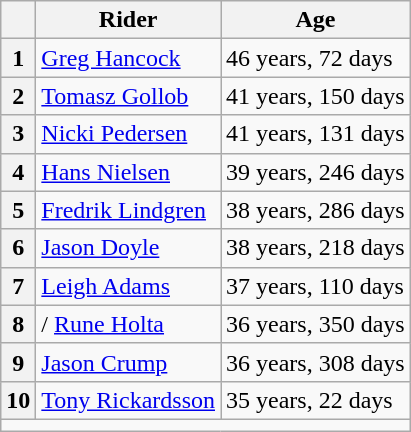<table class="wikitable" style="text-align:center">
<tr>
<th></th>
<th>Rider</th>
<th>Age</th>
</tr>
<tr>
<th>1</th>
<td align=left> <a href='#'>Greg Hancock</a></td>
<td align=left>46 years, 72 days</td>
</tr>
<tr>
<th>2</th>
<td align=left> <a href='#'>Tomasz Gollob</a></td>
<td align=left>41 years, 150 days</td>
</tr>
<tr>
<th>3</th>
<td align=left> <a href='#'>Nicki Pedersen</a></td>
<td align=left>41 years, 131 days</td>
</tr>
<tr>
<th>4</th>
<td align=left> <a href='#'>Hans Nielsen</a></td>
<td align=left>39 years, 246 days</td>
</tr>
<tr>
<th>5</th>
<td align=left> <a href='#'>Fredrik Lindgren</a></td>
<td align=left>38 years, 286 days</td>
</tr>
<tr>
<th>6</th>
<td align=left> <a href='#'>Jason Doyle</a></td>
<td align=left>38 years, 218 days</td>
</tr>
<tr>
<th>7</th>
<td align=left> <a href='#'>Leigh Adams</a></td>
<td align=left>37 years, 110 days</td>
</tr>
<tr>
<th>8</th>
<td align=left>/ <a href='#'>Rune Holta</a></td>
<td align=left>36 years, 350 days</td>
</tr>
<tr>
<th>9</th>
<td align=left> <a href='#'>Jason Crump</a></td>
<td align=left>36 years, 308 days</td>
</tr>
<tr>
<th>10</th>
<td align=left> <a href='#'>Tony Rickardsson</a></td>
<td align=left>35 years, 22 days</td>
</tr>
<tr>
<td colspan=4></td>
</tr>
</table>
